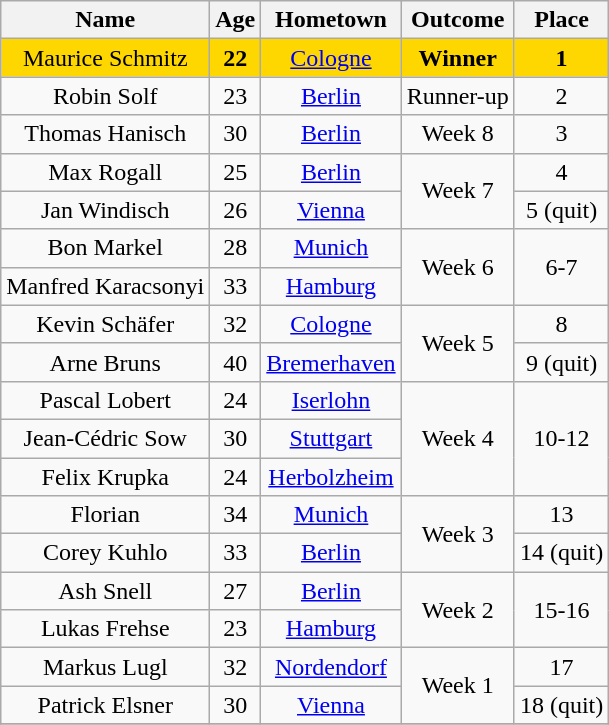<table class="wikitable sortable" style="text-align:center; ">
<tr>
<th>Name</th>
<th>Age</th>
<th>Hometown</th>
<th>Outcome</th>
<th>Place</th>
</tr>
<tr bgcolor="gold">
<td>Maurice Schmitz</td>
<td><strong>22</strong></td>
<td><a href='#'>Cologne</a></td>
<td><strong>Winner</strong></td>
<td><strong>1</strong></td>
</tr>
<tr>
<td>Robin Solf</td>
<td>23</td>
<td><a href='#'>Berlin</a></td>
<td>Runner-up</td>
<td>2</td>
</tr>
<tr>
<td>Thomas Hanisch</td>
<td>30</td>
<td><a href='#'>Berlin</a></td>
<td>Week 8</td>
<td>3</td>
</tr>
<tr>
<td>Max Rogall</td>
<td>25</td>
<td><a href='#'>Berlin</a></td>
<td rowspan="2">Week 7</td>
<td>4</td>
</tr>
<tr>
<td>Jan Windisch</td>
<td>26</td>
<td><a href='#'>Vienna</a></td>
<td>5 (quit)</td>
</tr>
<tr>
<td>Bon Markel</td>
<td>28</td>
<td><a href='#'>Munich</a></td>
<td rowspan="2">Week 6</td>
<td rowspan="2">6-7</td>
</tr>
<tr>
<td>Manfred Karacsonyi</td>
<td>33</td>
<td><a href='#'>Hamburg</a></td>
</tr>
<tr>
<td>Kevin Schäfer</td>
<td>32</td>
<td><a href='#'>Cologne</a></td>
<td rowspan="2">Week 5</td>
<td>8</td>
</tr>
<tr>
<td>Arne Bruns</td>
<td>40</td>
<td><a href='#'>Bremerhaven</a></td>
<td>9 (quit)</td>
</tr>
<tr>
<td>Pascal Lobert</td>
<td>24</td>
<td><a href='#'>Iserlohn</a></td>
<td rowspan="3">Week 4</td>
<td rowspan="3">10-12</td>
</tr>
<tr>
<td>Jean-Cédric Sow</td>
<td>30</td>
<td><a href='#'>Stuttgart</a></td>
</tr>
<tr>
<td>Felix Krupka</td>
<td>24</td>
<td><a href='#'>Herbolzheim</a></td>
</tr>
<tr>
<td>Florian</td>
<td>34</td>
<td><a href='#'>Munich</a></td>
<td rowspan="2">Week 3</td>
<td>13</td>
</tr>
<tr>
<td>Corey Kuhlo</td>
<td>33</td>
<td><a href='#'>Berlin</a></td>
<td>14 (quit)</td>
</tr>
<tr>
<td>Ash Snell</td>
<td>27</td>
<td><a href='#'>Berlin</a></td>
<td rowspan="2">Week 2</td>
<td rowspan="2">15-16</td>
</tr>
<tr>
<td>Lukas Frehse</td>
<td>23</td>
<td><a href='#'>Hamburg</a></td>
</tr>
<tr>
<td>Markus Lugl</td>
<td>32</td>
<td><a href='#'>Nordendorf</a></td>
<td rowspan="2">Week 1</td>
<td>17</td>
</tr>
<tr>
<td>Patrick Elsner</td>
<td>30</td>
<td><a href='#'>Vienna</a></td>
<td>18 (quit)</td>
</tr>
<tr>
</tr>
</table>
